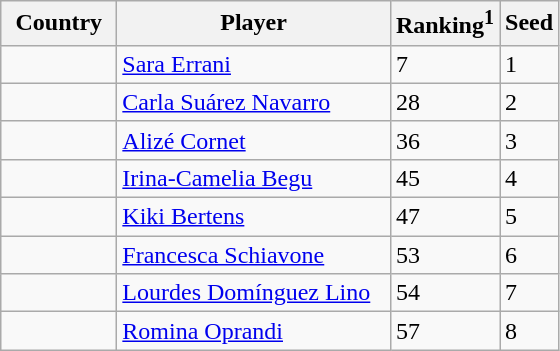<table class="sortable wikitable">
<tr>
<th width="70">Country</th>
<th width="175">Player</th>
<th>Ranking<sup>1</sup></th>
<th>Seed</th>
</tr>
<tr>
<td></td>
<td><a href='#'>Sara Errani</a></td>
<td>7</td>
<td>1</td>
</tr>
<tr>
<td></td>
<td><a href='#'>Carla Suárez Navarro</a></td>
<td>28</td>
<td>2</td>
</tr>
<tr>
<td></td>
<td><a href='#'>Alizé Cornet</a></td>
<td>36</td>
<td>3</td>
</tr>
<tr>
<td></td>
<td><a href='#'>Irina-Camelia Begu</a></td>
<td>45</td>
<td>4</td>
</tr>
<tr>
<td></td>
<td><a href='#'>Kiki Bertens</a></td>
<td>47</td>
<td>5</td>
</tr>
<tr>
<td></td>
<td><a href='#'>Francesca Schiavone</a></td>
<td>53</td>
<td>6</td>
</tr>
<tr>
<td></td>
<td><a href='#'>Lourdes Domínguez Lino</a></td>
<td>54</td>
<td>7</td>
</tr>
<tr>
<td></td>
<td><a href='#'>Romina Oprandi</a></td>
<td>57</td>
<td>8</td>
</tr>
</table>
